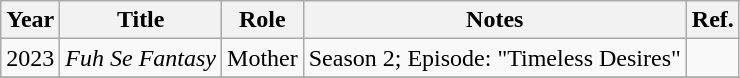<table class="wikitable sortable">
<tr>
<th>Year</th>
<th>Title</th>
<th>Role</th>
<th class="unsortable">Notes</th>
<th class="unsortable">Ref.</th>
</tr>
<tr>
<td>2023</td>
<td><em>Fuh Se Fantasy</em></td>
<td>Mother</td>
<td>Season 2; Episode: "Timeless Desires"</td>
<td></td>
</tr>
<tr>
</tr>
</table>
